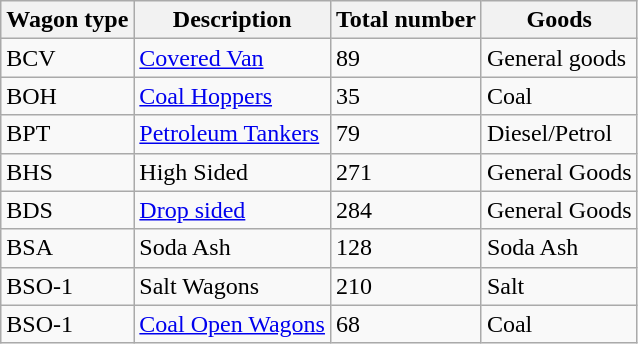<table class="wikitable">
<tr>
<th>Wagon type</th>
<th>Description</th>
<th>Total number</th>
<th>Goods</th>
</tr>
<tr>
<td>BCV</td>
<td><a href='#'>Covered Van</a></td>
<td>89</td>
<td>General goods</td>
</tr>
<tr>
<td>BOH</td>
<td><a href='#'>Coal Hoppers</a></td>
<td>35</td>
<td>Coal</td>
</tr>
<tr>
<td>BPT</td>
<td><a href='#'>Petroleum Tankers</a></td>
<td>79</td>
<td>Diesel/Petrol</td>
</tr>
<tr>
<td>BHS</td>
<td>High Sided</td>
<td>271</td>
<td>General Goods</td>
</tr>
<tr>
<td>BDS</td>
<td><a href='#'>Drop sided</a></td>
<td>284</td>
<td>General Goods</td>
</tr>
<tr>
<td>BSA</td>
<td>Soda Ash</td>
<td>128</td>
<td>Soda Ash</td>
</tr>
<tr>
<td>BSO-1</td>
<td>Salt Wagons</td>
<td>210</td>
<td>Salt</td>
</tr>
<tr>
<td>BSO-1</td>
<td><a href='#'>Coal Open Wagons</a></td>
<td>68</td>
<td>Coal</td>
</tr>
</table>
